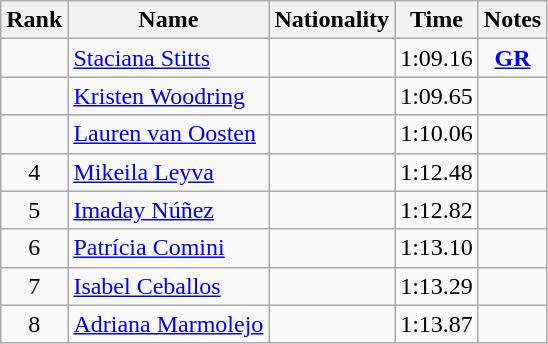<table class="wikitable sortable" style="text-align:center">
<tr>
<th>Rank</th>
<th>Name</th>
<th>Nationality</th>
<th>Time</th>
<th>Notes</th>
</tr>
<tr>
<td></td>
<td align=left><a href='#'>Staciana Stitts</a></td>
<td align=left></td>
<td>1:09.16</td>
<td><strong><a href='#'>GR</a></strong></td>
</tr>
<tr>
<td></td>
<td align=left><a href='#'>Kristen Woodring</a></td>
<td align=left></td>
<td>1:09.65</td>
<td></td>
</tr>
<tr>
<td></td>
<td align=left><a href='#'>Lauren van Oosten</a></td>
<td align=left></td>
<td>1:10.06</td>
<td></td>
</tr>
<tr>
<td>4</td>
<td align=left><a href='#'>Mikeila Leyva</a></td>
<td align=left></td>
<td>1:12.48</td>
<td></td>
</tr>
<tr>
<td>5</td>
<td align=left><a href='#'>Imaday Núñez</a></td>
<td align=left></td>
<td>1:12.82</td>
<td></td>
</tr>
<tr>
<td>6</td>
<td align=left><a href='#'>Patrícia Comini</a></td>
<td align=left></td>
<td>1:13.10</td>
<td></td>
</tr>
<tr>
<td>7</td>
<td align=left><a href='#'>Isabel Ceballos</a></td>
<td align=left></td>
<td>1:13.29</td>
<td></td>
</tr>
<tr>
<td>8</td>
<td align=left><a href='#'>Adriana Marmolejo</a></td>
<td align=left></td>
<td>1:13.87</td>
<td></td>
</tr>
</table>
